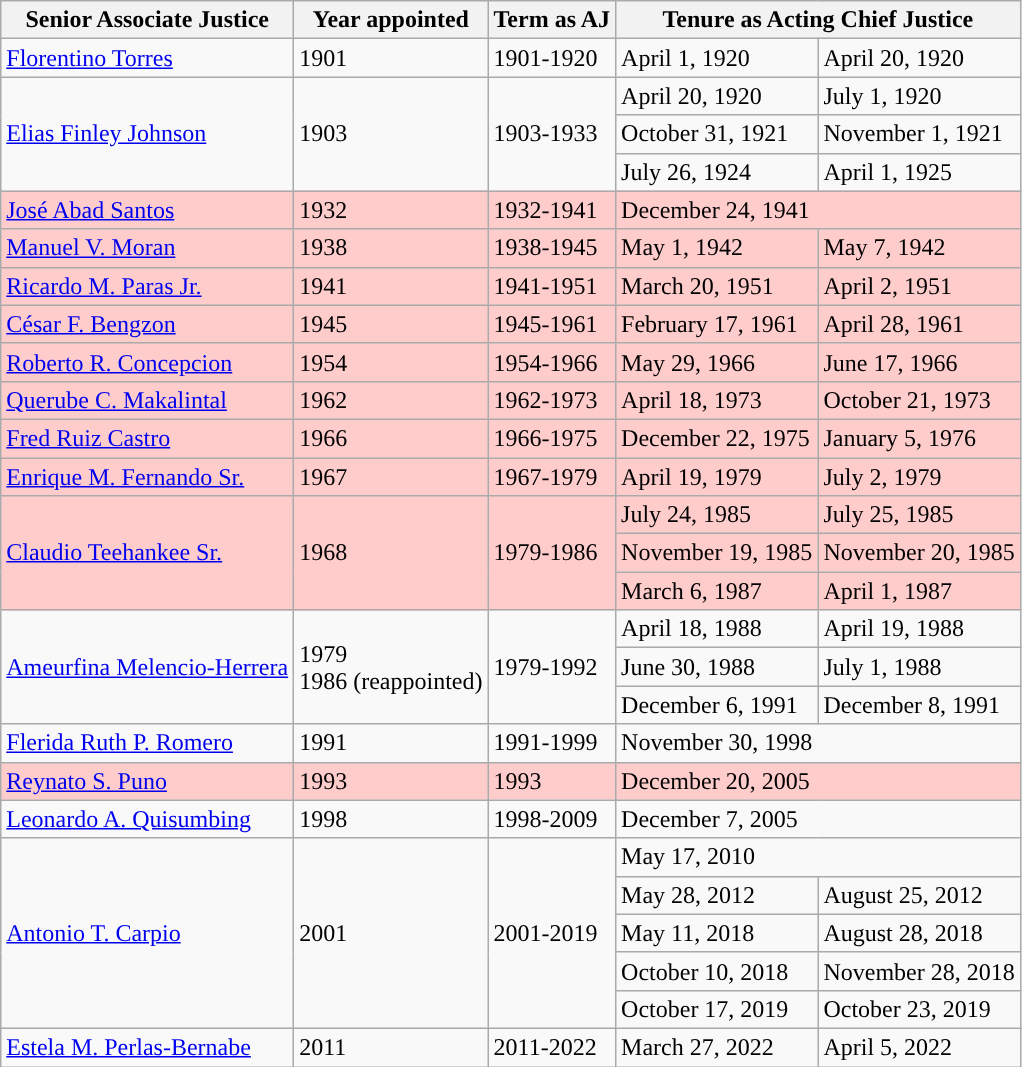<table class="wikitable">
<tr style="text-align:center"|>
<th>Senior Associate Justice</th>
<th>Year appointed</th>
<th>Term as AJ</th>
<th colspan="2">Tenure as Acting Chief Justice</th>
</tr>
<tr>
<td><a href='#'>Florentino Torres</a></td>
<td>1901</td>
<td>1901-1920</td>
<td>April 1, 1920</td>
<td>April 20, 1920</td>
</tr>
<tr>
<td rowspan="3"><a href='#'>Elias Finley Johnson</a></td>
<td rowspan="3">1903</td>
<td rowspan="3">1903-1933</td>
<td>April 20, 1920</td>
<td>July 1, 1920</td>
</tr>
<tr>
<td>October 31, 1921</td>
<td>November 1, 1921</td>
</tr>
<tr>
<td>July 26, 1924</td>
<td>April 1, 1925</td>
</tr>
<tr style="background: #fcc" |>
<td><a href='#'>José Abad Santos</a></td>
<td style="background: #fcc">1932</td>
<td>1932-1941</td>
<td style="background: #fcc" colspan="2">December 24, 1941</td>
</tr>
<tr style="background: #fcc" |>
<td style="background: #fcc"><a href='#'>Manuel V. Moran</a></td>
<td style="background: #fcc">1938</td>
<td>1938-1945</td>
<td style="background: #fcc">May 1, 1942</td>
<td>May 7, 1942</td>
</tr>
<tr style="background: #fcc" |>
<td style="background: #fcc"><a href='#'>Ricardo M. Paras Jr.</a></td>
<td style="background: #fcc">1941</td>
<td>1941-1951</td>
<td style="background: #fcc">March 20, 1951</td>
<td>April 2, 1951</td>
</tr>
<tr style="background: #fcc" |>
<td style="background: #fcc"><a href='#'>César F. Bengzon</a></td>
<td style="background: #fcc">1945</td>
<td>1945-1961</td>
<td style="background: #fcc">February 17, 1961</td>
<td>April 28, 1961</td>
</tr>
<tr style="background: #fcc" |>
<td style="background: #fcc"><a href='#'>Roberto R. Concepcion</a></td>
<td style="background: #fcc">1954</td>
<td>1954-1966</td>
<td style="background: #fcc">May 29, 1966</td>
<td>June 17, 1966</td>
</tr>
<tr style="background: #fcc" |>
<td style="background: #fcc"><a href='#'>Querube C. Makalintal</a></td>
<td style="background: #fcc">1962</td>
<td>1962-1973</td>
<td style="background: #fcc">April 18, 1973</td>
<td>October 21, 1973</td>
</tr>
<tr style="background: #fcc" |>
<td style="background: #fcc"><a href='#'>Fred Ruiz Castro</a></td>
<td style="background: #fcc">1966</td>
<td>1966-1975</td>
<td style="background: #fcc">December 22, 1975</td>
<td>January 5, 1976</td>
</tr>
<tr style="background: #fcc" |>
<td style="background: #fcc"><a href='#'>Enrique M. Fernando Sr.</a></td>
<td style="background: #fcc">1967</td>
<td>1967-1979</td>
<td style="background: #fcc">April 19, 1979</td>
<td>July 2, 1979</td>
</tr>
<tr style="background: #fcc" |>
<td rowspan="3" style="background: #fcc"><a href='#'>Claudio Teehankee Sr.</a></td>
<td rowspan="3" style="background: #fcc">1968</td>
<td rowspan="3">1979-1986</td>
<td style="background: #fcc">July 24, 1985</td>
<td>July 25, 1985</td>
</tr>
<tr style="background: #fcc" |>
<td>November 19, 1985</td>
<td>November 20, 1985</td>
</tr>
<tr style="background: #fcc" |>
<td>March 6, 1987</td>
<td>April 1, 1987</td>
</tr>
<tr>
<td rowspan="3"><a href='#'>Ameurfina Melencio-Herrera</a></td>
<td rowspan="3">1979<br>1986 (reappointed)</td>
<td rowspan="3">1979-1992</td>
<td>April 18, 1988</td>
<td>April 19, 1988</td>
</tr>
<tr>
<td>June 30, 1988</td>
<td>July 1, 1988</td>
</tr>
<tr>
<td>December 6, 1991</td>
<td>December 8, 1991</td>
</tr>
<tr>
<td><a href='#'>Flerida Ruth P. Romero</a></td>
<td>1991</td>
<td>1991-1999</td>
<td colspan="2">November 30, 1998</td>
</tr>
<tr style="background: #fcc" |>
<td style="background: #fcc"><a href='#'>Reynato S. Puno</a></td>
<td style="background: #fcc">1993</td>
<td>1993</td>
<td colspan="2" style="background: #fcc">December 20, 2005</td>
</tr>
<tr>
<td><a href='#'>Leonardo A. Quisumbing</a></td>
<td>1998</td>
<td>1998-2009</td>
<td colspan="2">December 7, 2005</td>
</tr>
<tr>
<td rowspan="5"><a href='#'>Antonio T. Carpio</a></td>
<td rowspan="5">2001</td>
<td rowspan="5">2001-2019</td>
<td colspan="2">May 17, 2010</td>
</tr>
<tr>
<td>May 28, 2012</td>
<td>August 25, 2012</td>
</tr>
<tr>
<td>May 11, 2018</td>
<td>August 28, 2018</td>
</tr>
<tr>
<td>October 10, 2018</td>
<td>November 28, 2018</td>
</tr>
<tr>
<td>October 17, 2019</td>
<td>October 23, 2019</td>
</tr>
<tr>
<td><a href='#'>Estela M. Perlas-Bernabe</a></td>
<td>2011</td>
<td>2011-2022</td>
<td>March 27, 2022</td>
<td>April 5, 2022<br></td>
</tr>
</table>
